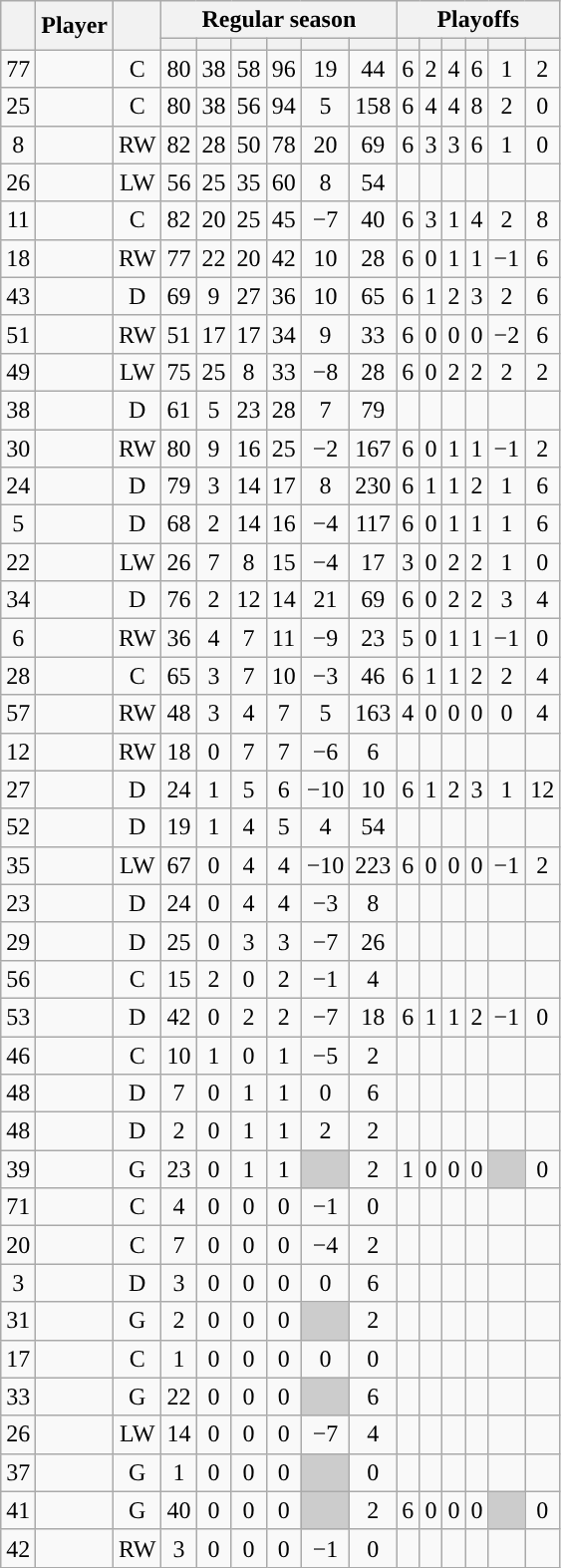<table class="wikitable sortable plainrowheaders" style="text-align:center;">
<tr>
<th scope="col" data-sort-type="number" rowspan="2"></th>
<th scope="col" rowspan="2">Player</th>
<th scope="col" rowspan="2"></th>
<th scope=colgroup colspan=6>Regular season</th>
<th scope=colgroup colspan=6>Playoffs</th>
</tr>
<tr>
<th scope="col" data-sort-type="number"></th>
<th scope="col" data-sort-type="number"></th>
<th scope="col" data-sort-type="number"></th>
<th scope="col" data-sort-type="number"></th>
<th scope="col" data-sort-type="number"></th>
<th scope="col" data-sort-type="number"></th>
<th scope="col" data-sort-type="number"></th>
<th scope="col" data-sort-type="number"></th>
<th scope="col" data-sort-type="number"></th>
<th scope="col" data-sort-type="number"></th>
<th scope="col" data-sort-type="number"></th>
<th scope="col" data-sort-type="number"></th>
</tr>
<tr>
<td scope="row">77</td>
<td align="left"></td>
<td>C</td>
<td>80</td>
<td>38</td>
<td>58</td>
<td>96</td>
<td>19</td>
<td>44</td>
<td>6</td>
<td>2</td>
<td>4</td>
<td>6</td>
<td>1</td>
<td>2</td>
</tr>
<tr>
<td scope="row">25</td>
<td align="left"></td>
<td>C</td>
<td>80</td>
<td>38</td>
<td>56</td>
<td>94</td>
<td>5</td>
<td>158</td>
<td>6</td>
<td>4</td>
<td>4</td>
<td>8</td>
<td>2</td>
<td>0</td>
</tr>
<tr>
<td scope="row">8</td>
<td align="left"></td>
<td>RW</td>
<td>82</td>
<td>28</td>
<td>50</td>
<td>78</td>
<td>20</td>
<td>69</td>
<td>6</td>
<td>3</td>
<td>3</td>
<td>6</td>
<td>1</td>
<td>0</td>
</tr>
<tr>
<td scope="row">26</td>
<td align="left"></td>
<td>LW</td>
<td>56</td>
<td>25</td>
<td>35</td>
<td>60</td>
<td>8</td>
<td>54</td>
<td></td>
<td></td>
<td></td>
<td></td>
<td></td>
<td></td>
</tr>
<tr>
<td scope="row">11</td>
<td align="left"></td>
<td>C</td>
<td>82</td>
<td>20</td>
<td>25</td>
<td>45</td>
<td>−7</td>
<td>40</td>
<td>6</td>
<td>3</td>
<td>1</td>
<td>4</td>
<td>2</td>
<td>8</td>
</tr>
<tr>
<td scope="row">18</td>
<td align="left"></td>
<td>RW</td>
<td>77</td>
<td>22</td>
<td>20</td>
<td>42</td>
<td>10</td>
<td>28</td>
<td>6</td>
<td>0</td>
<td>1</td>
<td>1</td>
<td>−1</td>
<td>6</td>
</tr>
<tr>
<td scope="row">43</td>
<td align="left"></td>
<td>D</td>
<td>69</td>
<td>9</td>
<td>27</td>
<td>36</td>
<td>10</td>
<td>65</td>
<td>6</td>
<td>1</td>
<td>2</td>
<td>3</td>
<td>2</td>
<td>6</td>
</tr>
<tr>
<td scope="row">51</td>
<td align="left"></td>
<td>RW</td>
<td>51</td>
<td>17</td>
<td>17</td>
<td>34</td>
<td>9</td>
<td>33</td>
<td>6</td>
<td>0</td>
<td>0</td>
<td>0</td>
<td>−2</td>
<td>6</td>
</tr>
<tr>
<td scope="row">49</td>
<td align="left"></td>
<td>LW</td>
<td>75</td>
<td>25</td>
<td>8</td>
<td>33</td>
<td>−8</td>
<td>28</td>
<td>6</td>
<td>0</td>
<td>2</td>
<td>2</td>
<td>2</td>
<td>2</td>
</tr>
<tr>
<td scope="row">38</td>
<td align="left"></td>
<td>D</td>
<td>61</td>
<td>5</td>
<td>23</td>
<td>28</td>
<td>7</td>
<td>79</td>
<td></td>
<td></td>
<td></td>
<td></td>
<td></td>
<td></td>
</tr>
<tr>
<td scope="row">30</td>
<td align="left"></td>
<td>RW</td>
<td>80</td>
<td>9</td>
<td>16</td>
<td>25</td>
<td>−2</td>
<td>167</td>
<td>6</td>
<td>0</td>
<td>1</td>
<td>1</td>
<td>−1</td>
<td>2</td>
</tr>
<tr>
<td scope="row">24</td>
<td align="left"></td>
<td>D</td>
<td>79</td>
<td>3</td>
<td>14</td>
<td>17</td>
<td>8</td>
<td>230</td>
<td>6</td>
<td>1</td>
<td>1</td>
<td>2</td>
<td>1</td>
<td>6</td>
</tr>
<tr>
<td scope="row">5</td>
<td align="left"></td>
<td>D</td>
<td>68</td>
<td>2</td>
<td>14</td>
<td>16</td>
<td>−4</td>
<td>117</td>
<td>6</td>
<td>0</td>
<td>1</td>
<td>1</td>
<td>1</td>
<td>6</td>
</tr>
<tr>
<td scope="row">22</td>
<td align="left"></td>
<td>LW</td>
<td>26</td>
<td>7</td>
<td>8</td>
<td>15</td>
<td>−4</td>
<td>17</td>
<td>3</td>
<td>0</td>
<td>2</td>
<td>2</td>
<td>1</td>
<td>0</td>
</tr>
<tr>
<td scope="row">34</td>
<td align="left"></td>
<td>D</td>
<td>76</td>
<td>2</td>
<td>12</td>
<td>14</td>
<td>21</td>
<td>69</td>
<td>6</td>
<td>0</td>
<td>2</td>
<td>2</td>
<td>3</td>
<td>4</td>
</tr>
<tr>
<td scope="row">6</td>
<td align="left"></td>
<td>RW</td>
<td>36</td>
<td>4</td>
<td>7</td>
<td>11</td>
<td>−9</td>
<td>23</td>
<td>5</td>
<td>0</td>
<td>1</td>
<td>1</td>
<td>−1</td>
<td>0</td>
</tr>
<tr>
<td scope="row">28</td>
<td align="left"></td>
<td>C</td>
<td>65</td>
<td>3</td>
<td>7</td>
<td>10</td>
<td>−3</td>
<td>46</td>
<td>6</td>
<td>1</td>
<td>1</td>
<td>2</td>
<td>2</td>
<td>4</td>
</tr>
<tr>
<td scope="row">57</td>
<td align="left"></td>
<td>RW</td>
<td>48</td>
<td>3</td>
<td>4</td>
<td>7</td>
<td>5</td>
<td>163</td>
<td>4</td>
<td>0</td>
<td>0</td>
<td>0</td>
<td>0</td>
<td>4</td>
</tr>
<tr>
<td scope="row">12</td>
<td align="left"></td>
<td>RW</td>
<td>18</td>
<td>0</td>
<td>7</td>
<td>7</td>
<td>−6</td>
<td>6</td>
<td></td>
<td></td>
<td></td>
<td></td>
<td></td>
<td></td>
</tr>
<tr>
<td scope="row">27</td>
<td align="left"></td>
<td>D</td>
<td>24</td>
<td>1</td>
<td>5</td>
<td>6</td>
<td>−10</td>
<td>10</td>
<td>6</td>
<td>1</td>
<td>2</td>
<td>3</td>
<td>1</td>
<td>12</td>
</tr>
<tr>
<td scope="row">52</td>
<td align="left"></td>
<td>D</td>
<td>19</td>
<td>1</td>
<td>4</td>
<td>5</td>
<td>4</td>
<td>54</td>
<td></td>
<td></td>
<td></td>
<td></td>
<td></td>
<td></td>
</tr>
<tr>
<td scope="row">35</td>
<td align="left"></td>
<td>LW</td>
<td>67</td>
<td>0</td>
<td>4</td>
<td>4</td>
<td>−10</td>
<td>223</td>
<td>6</td>
<td>0</td>
<td>0</td>
<td>0</td>
<td>−1</td>
<td>2</td>
</tr>
<tr>
<td scope="row">23</td>
<td align="left"></td>
<td>D</td>
<td>24</td>
<td>0</td>
<td>4</td>
<td>4</td>
<td>−3</td>
<td>8</td>
<td></td>
<td></td>
<td></td>
<td></td>
<td></td>
<td></td>
</tr>
<tr>
<td scope="row">29</td>
<td align="left"></td>
<td>D</td>
<td>25</td>
<td>0</td>
<td>3</td>
<td>3</td>
<td>−7</td>
<td>26</td>
<td></td>
<td></td>
<td></td>
<td></td>
<td></td>
<td></td>
</tr>
<tr>
<td scope="row">56</td>
<td align="left"></td>
<td>C</td>
<td>15</td>
<td>2</td>
<td>0</td>
<td>2</td>
<td>−1</td>
<td>4</td>
<td></td>
<td></td>
<td></td>
<td></td>
<td></td>
<td></td>
</tr>
<tr>
<td scope="row">53</td>
<td align="left"></td>
<td>D</td>
<td>42</td>
<td>0</td>
<td>2</td>
<td>2</td>
<td>−7</td>
<td>18</td>
<td>6</td>
<td>1</td>
<td>1</td>
<td>2</td>
<td>−1</td>
<td>0</td>
</tr>
<tr>
<td scope="row">46</td>
<td align="left"></td>
<td>C</td>
<td>10</td>
<td>1</td>
<td>0</td>
<td>1</td>
<td>−5</td>
<td>2</td>
<td></td>
<td></td>
<td></td>
<td></td>
<td></td>
<td></td>
</tr>
<tr>
<td scope="row">48</td>
<td align="left"></td>
<td>D</td>
<td>7</td>
<td>0</td>
<td>1</td>
<td>1</td>
<td>0</td>
<td>6</td>
<td></td>
<td></td>
<td></td>
<td></td>
<td></td>
<td></td>
</tr>
<tr>
<td scope="row">48</td>
<td align="left"></td>
<td>D</td>
<td>2</td>
<td>0</td>
<td>1</td>
<td>1</td>
<td>2</td>
<td>2</td>
<td></td>
<td></td>
<td></td>
<td></td>
<td></td>
<td></td>
</tr>
<tr>
<td scope="row">39</td>
<td align="left"></td>
<td>G</td>
<td>23</td>
<td>0</td>
<td>1</td>
<td>1</td>
<td style="background:#ccc"></td>
<td>2</td>
<td>1</td>
<td>0</td>
<td>0</td>
<td>0</td>
<td style="background:#ccc"></td>
<td>0</td>
</tr>
<tr>
<td scope="row">71</td>
<td align="left"></td>
<td>C</td>
<td>4</td>
<td>0</td>
<td>0</td>
<td>0</td>
<td>−1</td>
<td>0</td>
<td></td>
<td></td>
<td></td>
<td></td>
<td></td>
<td></td>
</tr>
<tr>
<td scope="row">20</td>
<td align="left"></td>
<td>C</td>
<td>7</td>
<td>0</td>
<td>0</td>
<td>0</td>
<td>−4</td>
<td>2</td>
<td></td>
<td></td>
<td></td>
<td></td>
<td></td>
<td></td>
</tr>
<tr>
<td scope="row">3</td>
<td align="left"></td>
<td>D</td>
<td>3</td>
<td>0</td>
<td>0</td>
<td>0</td>
<td>0</td>
<td>6</td>
<td></td>
<td></td>
<td></td>
<td></td>
<td></td>
<td></td>
</tr>
<tr>
<td scope="row">31</td>
<td align="left"></td>
<td>G</td>
<td>2</td>
<td>0</td>
<td>0</td>
<td>0</td>
<td style="background:#ccc"></td>
<td>2</td>
<td></td>
<td></td>
<td></td>
<td></td>
<td></td>
<td></td>
</tr>
<tr>
<td scope="row">17</td>
<td align="left"></td>
<td>C</td>
<td>1</td>
<td>0</td>
<td>0</td>
<td>0</td>
<td>0</td>
<td>0</td>
<td></td>
<td></td>
<td></td>
<td></td>
<td></td>
<td></td>
</tr>
<tr>
<td scope="row">33</td>
<td align="left"></td>
<td>G</td>
<td>22</td>
<td>0</td>
<td>0</td>
<td>0</td>
<td style="background:#ccc"></td>
<td>6</td>
<td></td>
<td></td>
<td></td>
<td></td>
<td></td>
<td></td>
</tr>
<tr>
<td scope="row">26</td>
<td align="left"></td>
<td>LW</td>
<td>14</td>
<td>0</td>
<td>0</td>
<td>0</td>
<td>−7</td>
<td>4</td>
<td></td>
<td></td>
<td></td>
<td></td>
<td></td>
<td></td>
</tr>
<tr>
<td scope="row">37</td>
<td align="left"></td>
<td>G</td>
<td>1</td>
<td>0</td>
<td>0</td>
<td>0</td>
<td style="background:#ccc"></td>
<td>0</td>
<td></td>
<td></td>
<td></td>
<td></td>
<td></td>
<td></td>
</tr>
<tr>
<td scope="row">41</td>
<td align="left"></td>
<td>G</td>
<td>40</td>
<td>0</td>
<td>0</td>
<td>0</td>
<td style="background:#ccc"></td>
<td>2</td>
<td>6</td>
<td>0</td>
<td>0</td>
<td>0</td>
<td style="background:#ccc"></td>
<td>0</td>
</tr>
<tr>
<td scope="row">42</td>
<td align="left"></td>
<td>RW</td>
<td>3</td>
<td>0</td>
<td>0</td>
<td>0</td>
<td>−1</td>
<td>0</td>
<td></td>
<td></td>
<td></td>
<td></td>
<td></td>
<td></td>
</tr>
</table>
